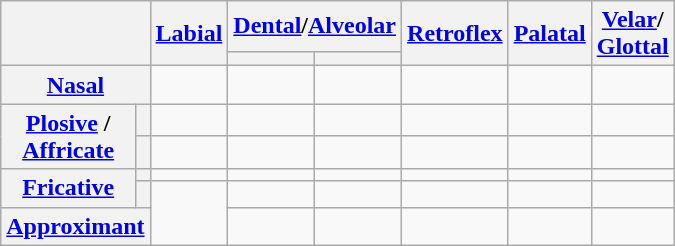<table class="wikitable" style=text-align:center>
<tr>
<th rowspan="2" colspan="2"></th>
<th rowspan="2"><a href='#'>Labial</a></th>
<th colspan="2"><a href='#'>Dental</a>/<a href='#'>Alveolar</a></th>
<th rowspan="2"><a href='#'>Retroflex</a></th>
<th rowspan="2"><a href='#'>Palatal</a></th>
<th rowspan="2"><a href='#'>Velar</a>/<br><a href='#'>Glottal</a></th>
</tr>
<tr>
<th></th>
<th></th>
</tr>
<tr>
<th colspan="2"><a href='#'>Nasal</a></th>
<td></td>
<td></td>
<td></td>
<td></td>
<td></td>
<td></td>
</tr>
<tr>
<th rowspan="2"><a href='#'>Plosive</a> /<br><a href='#'>Affricate</a></th>
<th></th>
<td></td>
<td></td>
<td></td>
<td></td>
<td></td>
<td></td>
</tr>
<tr>
<th></th>
<td></td>
<td></td>
<td></td>
<td></td>
<td></td>
<td></td>
</tr>
<tr>
<th rowspan="2"><a href='#'>Fricative</a></th>
<th></th>
<td></td>
<td></td>
<td></td>
<td></td>
<td></td>
<td></td>
</tr>
<tr>
<th></th>
<td rowspan="2"></td>
<td></td>
<td></td>
<td></td>
<td></td>
<td></td>
</tr>
<tr>
<th colspan="2"><a href='#'>Approximant</a></th>
<td></td>
<td></td>
<td></td>
<td></td>
<td></td>
</tr>
</table>
